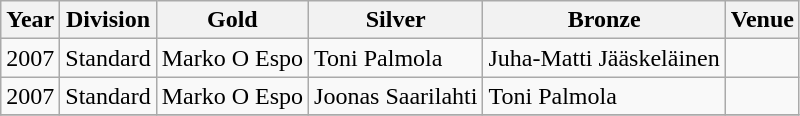<table class="wikitable sortable" style="text-align: left;">
<tr>
<th>Year</th>
<th>Division</th>
<th> Gold</th>
<th> Silver</th>
<th> Bronze</th>
<th>Venue</th>
</tr>
<tr>
<td>2007</td>
<td>Standard</td>
<td> Marko O Espo</td>
<td> Toni Palmola</td>
<td> Juha-Matti Jääskeläinen</td>
<td></td>
</tr>
<tr>
<td>2007</td>
<td>Standard</td>
<td> Marko O Espo</td>
<td> Joonas Saarilahti</td>
<td> Toni Palmola</td>
<td></td>
</tr>
<tr>
</tr>
</table>
